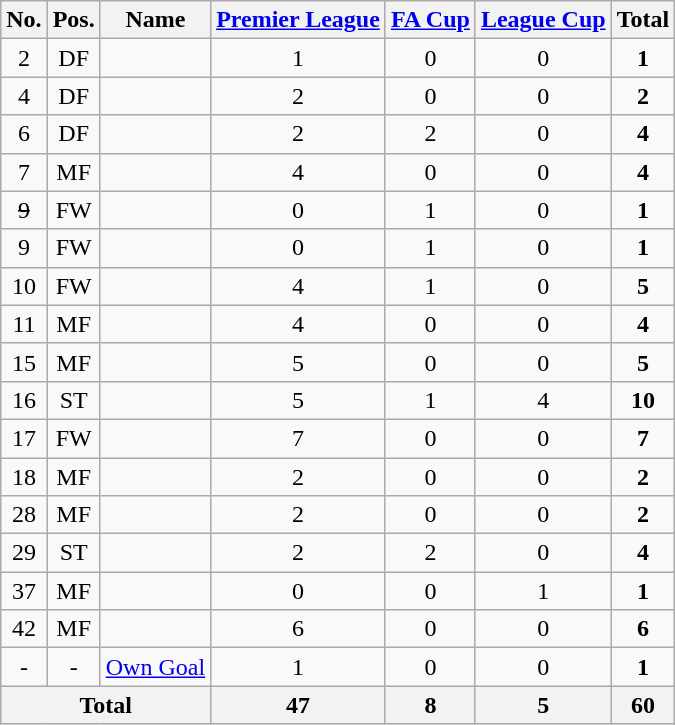<table class="wikitable sortable" style="text-align: center;">
<tr>
<th rowspan="1">No.</th>
<th rowspan="1">Pos.</th>
<th rowspan="1">Name</th>
<th rowspan="1"><a href='#'>Premier League</a></th>
<th rowspan="1"><a href='#'>FA Cup</a></th>
<th rowspan="1"><a href='#'>League Cup</a></th>
<th rowspan="1">Total</th>
</tr>
<tr>
<td>2</td>
<td>DF</td>
<td></td>
<td>1</td>
<td>0</td>
<td>0</td>
<td><strong>1</strong></td>
</tr>
<tr>
<td>4</td>
<td>DF</td>
<td></td>
<td>2</td>
<td>0</td>
<td>0</td>
<td><strong>2</strong></td>
</tr>
<tr>
<td>6</td>
<td>DF</td>
<td></td>
<td>2</td>
<td>2</td>
<td>0</td>
<td><strong>4</strong></td>
</tr>
<tr>
<td>7</td>
<td>MF</td>
<td></td>
<td>4</td>
<td>0</td>
<td>0</td>
<td><strong>4</strong></td>
</tr>
<tr>
<td><s>9</s></td>
<td>FW</td>
<td></td>
<td>0</td>
<td>1</td>
<td>0</td>
<td><strong>1</strong></td>
</tr>
<tr>
<td>9</td>
<td>FW</td>
<td></td>
<td>0</td>
<td>1</td>
<td>0</td>
<td><strong>1</strong></td>
</tr>
<tr>
<td>10</td>
<td>FW</td>
<td></td>
<td>4</td>
<td>1</td>
<td>0</td>
<td><strong>5</strong></td>
</tr>
<tr>
<td>11</td>
<td>MF</td>
<td></td>
<td>4</td>
<td>0</td>
<td>0</td>
<td><strong>4</strong></td>
</tr>
<tr>
<td>15</td>
<td>MF</td>
<td></td>
<td>5</td>
<td>0</td>
<td>0</td>
<td><strong>5</strong></td>
</tr>
<tr>
<td>16</td>
<td>ST</td>
<td></td>
<td>5</td>
<td>1</td>
<td>4</td>
<td><strong>10</strong></td>
</tr>
<tr>
<td>17</td>
<td>FW</td>
<td></td>
<td>7</td>
<td>0</td>
<td>0</td>
<td><strong>7</strong></td>
</tr>
<tr>
<td>18</td>
<td>MF</td>
<td></td>
<td>2</td>
<td>0</td>
<td>0</td>
<td><strong>2</strong></td>
</tr>
<tr>
<td>28</td>
<td>MF</td>
<td></td>
<td>2</td>
<td>0</td>
<td>0</td>
<td><strong>2</strong></td>
</tr>
<tr>
<td>29</td>
<td>ST</td>
<td></td>
<td>2</td>
<td>2</td>
<td>0</td>
<td><strong>4</strong></td>
</tr>
<tr>
<td>37</td>
<td>MF</td>
<td></td>
<td>0</td>
<td>0</td>
<td>1</td>
<td><strong>1</strong></td>
</tr>
<tr>
<td>42</td>
<td>MF</td>
<td></td>
<td>6</td>
<td>0</td>
<td>0</td>
<td><strong>6</strong></td>
</tr>
<tr>
<td>-</td>
<td>-</td>
<td><a href='#'>Own Goal</a></td>
<td>1</td>
<td>0</td>
<td>0</td>
<td><strong>1</strong></td>
</tr>
<tr>
<th colspan=3>Total</th>
<th>47</th>
<th>8</th>
<th>5</th>
<th>60</th>
</tr>
</table>
